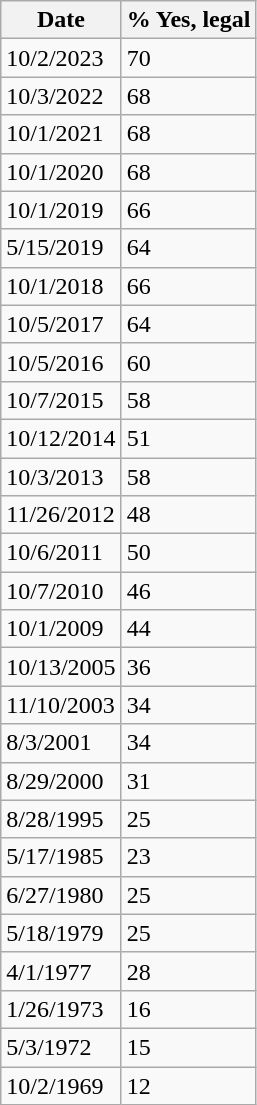<table class="wikitable sticky-table-row1">
<tr>
<th>Date</th>
<th>% Yes, legal</th>
</tr>
<tr>
<td>10/2/2023</td>
<td>70</td>
</tr>
<tr>
<td>10/3/2022</td>
<td>68</td>
</tr>
<tr>
<td>10/1/2021</td>
<td>68</td>
</tr>
<tr>
<td>10/1/2020</td>
<td>68</td>
</tr>
<tr>
<td>10/1/2019</td>
<td>66</td>
</tr>
<tr>
<td>5/15/2019</td>
<td>64</td>
</tr>
<tr>
<td>10/1/2018</td>
<td>66</td>
</tr>
<tr>
<td>10/5/2017</td>
<td>64</td>
</tr>
<tr>
<td>10/5/2016</td>
<td>60</td>
</tr>
<tr>
<td>10/7/2015</td>
<td>58</td>
</tr>
<tr>
<td>10/12/2014</td>
<td>51</td>
</tr>
<tr>
<td>10/3/2013</td>
<td>58</td>
</tr>
<tr>
<td>11/26/2012</td>
<td>48</td>
</tr>
<tr>
<td>10/6/2011</td>
<td>50</td>
</tr>
<tr>
<td>10/7/2010</td>
<td>46</td>
</tr>
<tr>
<td>10/1/2009</td>
<td>44</td>
</tr>
<tr>
<td>10/13/2005</td>
<td>36</td>
</tr>
<tr>
<td>11/10/2003</td>
<td>34</td>
</tr>
<tr>
<td>8/3/2001</td>
<td>34</td>
</tr>
<tr>
<td>8/29/2000</td>
<td>31</td>
</tr>
<tr>
<td>8/28/1995</td>
<td>25</td>
</tr>
<tr>
<td>5/17/1985</td>
<td>23</td>
</tr>
<tr>
<td>6/27/1980</td>
<td>25</td>
</tr>
<tr>
<td>5/18/1979</td>
<td>25</td>
</tr>
<tr>
<td>4/1/1977</td>
<td>28</td>
</tr>
<tr>
<td>1/26/1973</td>
<td>16</td>
</tr>
<tr>
<td>5/3/1972</td>
<td>15</td>
</tr>
<tr>
<td>10/2/1969</td>
<td>12</td>
</tr>
</table>
